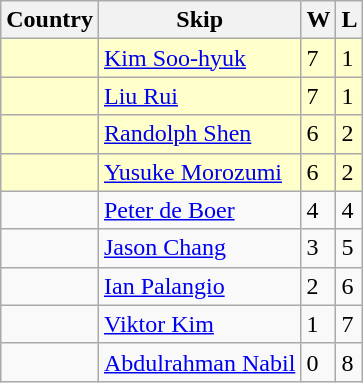<table class=wikitable>
<tr>
<th>Country</th>
<th>Skip</th>
<th>W</th>
<th>L</th>
</tr>
<tr style="background:#ffffcc">
<td></td>
<td><a href='#'>Kim Soo-hyuk</a></td>
<td>7</td>
<td>1</td>
</tr>
<tr style="background:#ffffcc">
<td></td>
<td><a href='#'>Liu Rui</a></td>
<td>7</td>
<td>1</td>
</tr>
<tr style="background:#ffffcc">
<td></td>
<td><a href='#'>Randolph Shen</a></td>
<td>6</td>
<td>2</td>
</tr>
<tr style="background:#ffffcc">
<td></td>
<td><a href='#'>Yusuke Morozumi</a></td>
<td>6</td>
<td>2</td>
</tr>
<tr>
<td></td>
<td><a href='#'>Peter de Boer</a></td>
<td>4</td>
<td>4</td>
</tr>
<tr>
<td></td>
<td><a href='#'>Jason Chang</a></td>
<td>3</td>
<td>5</td>
</tr>
<tr>
<td></td>
<td><a href='#'>Ian Palangio</a></td>
<td>2</td>
<td>6</td>
</tr>
<tr>
<td></td>
<td><a href='#'>Viktor Kim</a></td>
<td>1</td>
<td>7</td>
</tr>
<tr>
<td></td>
<td><a href='#'>Abdulrahman Nabil</a></td>
<td>0</td>
<td>8</td>
</tr>
</table>
